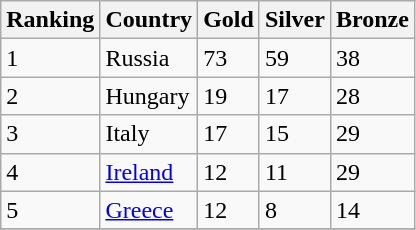<table class="wikitable">
<tr>
<th>Ranking</th>
<th>Country</th>
<th>Gold </th>
<th>Silver </th>
<th>Bronze </th>
</tr>
<tr>
<td>1</td>
<td> Russia</td>
<td>73</td>
<td>59</td>
<td>38</td>
</tr>
<tr>
<td>2</td>
<td> Hungary</td>
<td>19</td>
<td>17</td>
<td>28</td>
</tr>
<tr>
<td>3</td>
<td> Italy</td>
<td>17</td>
<td>15</td>
<td>29</td>
</tr>
<tr>
<td>4</td>
<td> <a href='#'>Ireland</a></td>
<td>12</td>
<td>11</td>
<td>29</td>
</tr>
<tr>
<td>5</td>
<td> <a href='#'>Greece</a></td>
<td>12</td>
<td>8</td>
<td>14</td>
</tr>
<tr>
</tr>
</table>
